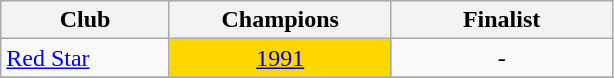<table class="wikitable">
<tr>
<th style="width:16%;">Club</th>
<th style="width:21%;">Champions</th>
<th style="width:21%;">Finalist</th>
</tr>
<tr>
<td><a href='#'>Red Star</a></td>
<td style="text-align:center" bgcolor="gold"><a href='#'>1991</a></td>
<td style="text-align:center">-</td>
</tr>
<tr>
</tr>
</table>
